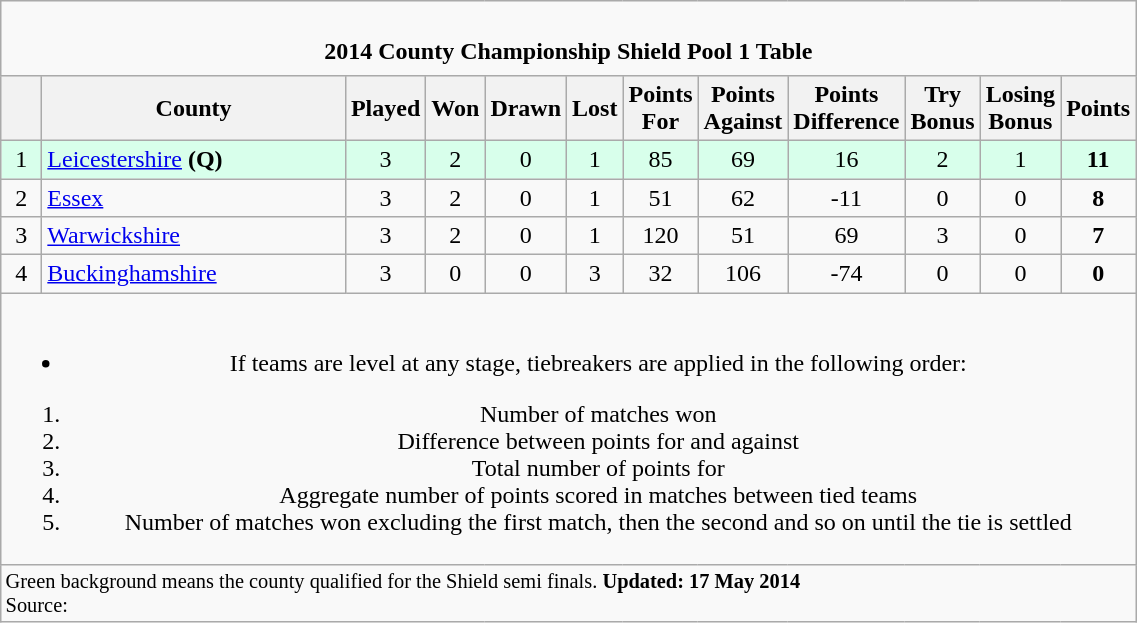<table class="wikitable" style="text-align: center;">
<tr>
<td colspan="15" cellpadding="0" cellspacing="0"><br><table border="0" width="100%" cellpadding="0" cellspacing="0">
<tr>
<td width=20% style="border:0px"></td>
<td style="border:0px"><strong>2014 County Championship Shield Pool 1 Table</strong></td>
<td width=20% style="border:0px" align=right></td>
</tr>
</table>
</td>
</tr>
<tr>
<th bgcolor="#efefef" width="20"></th>
<th bgcolor="#efefef" width="195">County</th>
<th bgcolor="#efefef" width="20">Played</th>
<th bgcolor="#efefef" width="20">Won</th>
<th bgcolor="#efefef" width="20">Drawn</th>
<th bgcolor="#efefef" width="20">Lost</th>
<th bgcolor="#efefef" width="20">Points For</th>
<th bgcolor="#efefef" width="20">Points Against</th>
<th bgcolor="#efefef" width="20">Points Difference</th>
<th bgcolor="#efefef" width="20">Try Bonus</th>
<th bgcolor="#efefef" width="20">Losing Bonus</th>
<th bgcolor="#efefef" width="20">Points</th>
</tr>
<tr bgcolor=#d8ffeb align=center>
<td>1</td>
<td style="text-align:left;"><a href='#'>Leicestershire</a> <strong>(Q)</strong></td>
<td>3</td>
<td>2</td>
<td>0</td>
<td>1</td>
<td>85</td>
<td>69</td>
<td>16</td>
<td>2</td>
<td>1</td>
<td><strong>11</strong></td>
</tr>
<tr>
<td>2</td>
<td style="text-align:left;"><a href='#'>Essex</a></td>
<td>3</td>
<td>2</td>
<td>0</td>
<td>1</td>
<td>51</td>
<td>62</td>
<td>-11</td>
<td>0</td>
<td>0</td>
<td><strong>8</strong></td>
</tr>
<tr>
<td>3</td>
<td style="text-align:left;"><a href='#'>Warwickshire</a></td>
<td>3</td>
<td>2</td>
<td>0</td>
<td>1</td>
<td>120</td>
<td>51</td>
<td>69</td>
<td>3</td>
<td>0</td>
<td><strong>7</strong></td>
</tr>
<tr>
<td>4</td>
<td style="text-align:left;"><a href='#'>Buckinghamshire</a></td>
<td>3</td>
<td>0</td>
<td>0</td>
<td>3</td>
<td>32</td>
<td>106</td>
<td>-74</td>
<td>0</td>
<td>0</td>
<td><strong>0</strong></td>
</tr>
<tr>
<td colspan="15"><br><ul><li>If teams are level at any stage, tiebreakers are applied in the following order:</li></ul><ol><li>Number of matches won</li><li>Difference between points for and against</li><li>Total number of points for</li><li>Aggregate number of points scored in matches between tied teams</li><li>Number of matches won excluding the first match, then the second and so on until the tie is settled</li></ol></td>
</tr>
<tr | style="text-align:left;" |>
<td colspan="15" style="border:0px;font-size:85%;"><span>Green background</span> means the county qualified for the Shield semi finals. <strong>Updated: 17 May 2014</strong><br>Source: </td>
</tr>
</table>
